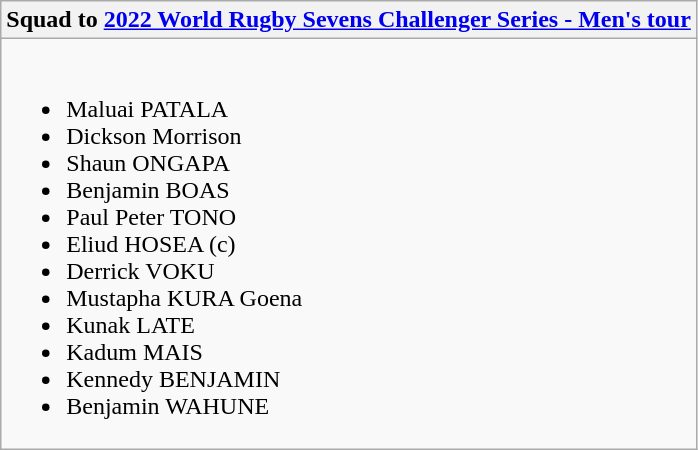<table class="wikitable collapsible collapsed">
<tr>
<th>Squad to <a href='#'>2022 World Rugby Sevens Challenger Series - Men's tour</a></th>
</tr>
<tr>
<td><br><ul><li>Maluai PATALA</li><li>Dickson Morrison</li><li>Shaun ONGAPA</li><li>Benjamin BOAS</li><li>Paul Peter TONO</li><li>Eliud HOSEA (c)</li><li>Derrick VOKU</li><li>Mustapha KURA Goena</li><li>Kunak LATE</li><li>Kadum MAIS</li><li>Kennedy BENJAMIN</li><li>Benjamin WAHUNE</li></ul></td>
</tr>
</table>
